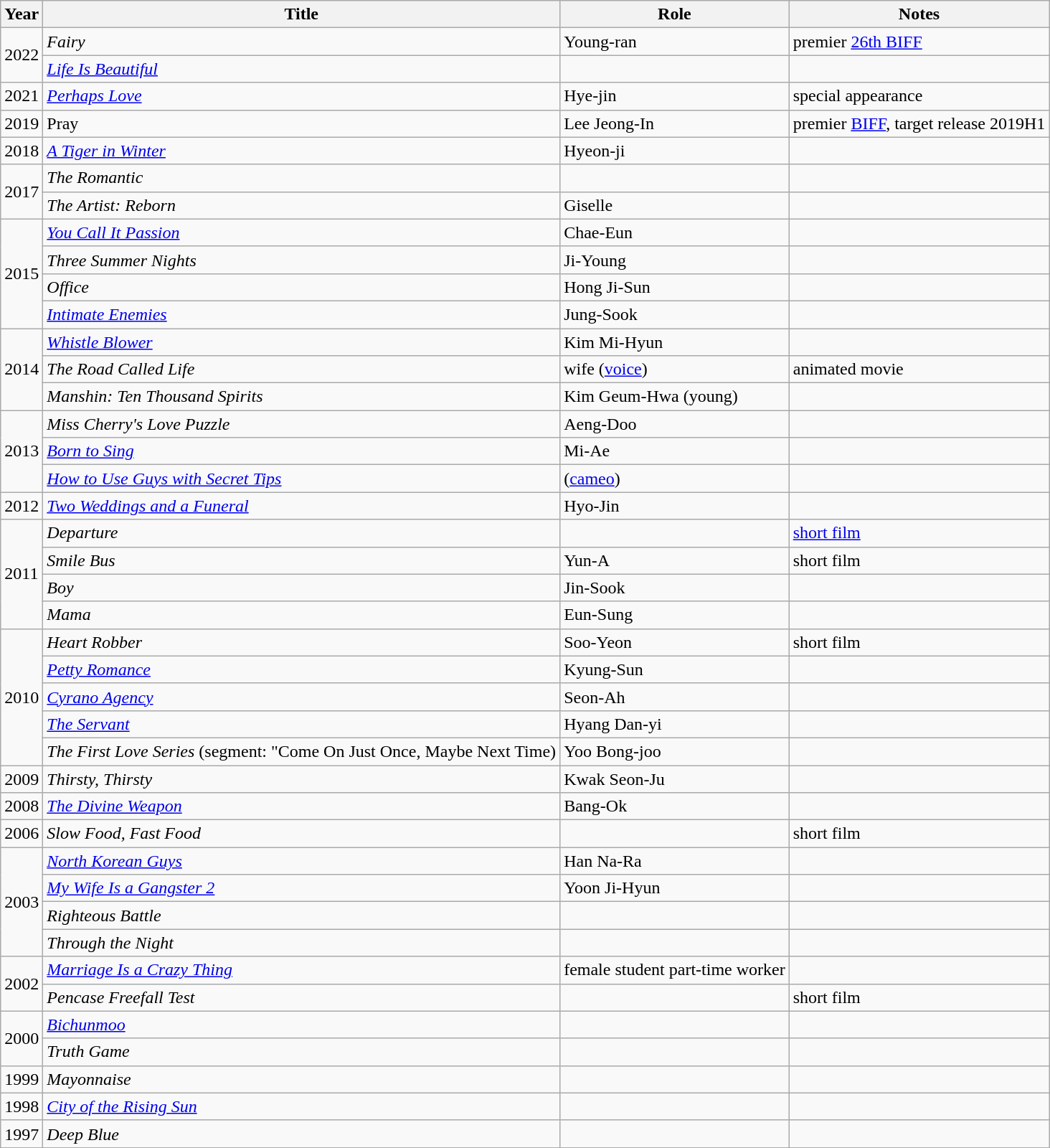<table class="wikitable sortable">
<tr>
<th>Year</th>
<th>Title</th>
<th>Role</th>
<th>Notes</th>
</tr>
<tr>
<td rowspan=2>2022</td>
<td><em>Fairy</em></td>
<td>Young-ran</td>
<td>premier <a href='#'>26th BIFF</a></td>
</tr>
<tr>
<td><em><a href='#'>Life Is Beautiful</a></em></td>
<td></td>
<td></td>
</tr>
<tr>
<td>2021</td>
<td><em><a href='#'>Perhaps Love</a></em></td>
<td>Hye-jin</td>
<td>special appearance</td>
</tr>
<tr>
<td>2019</td>
<td>Pray</td>
<td>Lee Jeong-In</td>
<td>premier <a href='#'>BIFF</a>, target release 2019H1</td>
</tr>
<tr>
<td>2018</td>
<td><em><a href='#'>A Tiger in Winter</a></em></td>
<td>Hyeon-ji</td>
<td></td>
</tr>
<tr>
<td rowspan=2>2017</td>
<td><em>The Romantic</em></td>
<td></td>
<td></td>
</tr>
<tr>
<td><em>The Artist: Reborn</em></td>
<td>Giselle</td>
<td></td>
</tr>
<tr>
<td rowspan=4>2015</td>
<td><em><a href='#'>You Call It Passion</a></em></td>
<td>Chae-Eun</td>
<td></td>
</tr>
<tr>
<td><em>Three Summer Nights</em></td>
<td>Ji-Young</td>
<td></td>
</tr>
<tr>
<td><em>Office</em></td>
<td>Hong Ji-Sun</td>
<td></td>
</tr>
<tr>
<td><em><a href='#'>Intimate Enemies</a></em></td>
<td>Jung-Sook</td>
<td></td>
</tr>
<tr>
<td rowspan=3>2014</td>
<td><em><a href='#'>Whistle Blower</a></em></td>
<td>Kim Mi-Hyun</td>
<td></td>
</tr>
<tr>
<td><em>The Road Called Life</em></td>
<td>wife (<a href='#'>voice</a>)</td>
<td>animated movie</td>
</tr>
<tr>
<td><em>Manshin: Ten Thousand Spirits</em></td>
<td>Kim Geum-Hwa (young)</td>
<td></td>
</tr>
<tr>
<td rowspan=3>2013</td>
<td><em>Miss Cherry's Love Puzzle</em></td>
<td>Aeng-Doo</td>
<td></td>
</tr>
<tr>
<td><em><a href='#'>Born to Sing</a></em></td>
<td>Mi-Ae</td>
<td></td>
</tr>
<tr>
<td><em><a href='#'>How to Use Guys with Secret Tips</a></em></td>
<td>(<a href='#'>cameo</a>)</td>
<td></td>
</tr>
<tr>
<td>2012</td>
<td><em><a href='#'>Two Weddings and a Funeral</a></em></td>
<td>Hyo-Jin</td>
<td></td>
</tr>
<tr>
<td rowspan=4>2011</td>
<td><em>Departure</em></td>
<td></td>
<td><a href='#'>short film</a></td>
</tr>
<tr>
<td><em>Smile Bus</em></td>
<td>Yun-A</td>
<td>short film</td>
</tr>
<tr>
<td><em>Boy</em></td>
<td>Jin-Sook</td>
<td></td>
</tr>
<tr>
<td><em>Mama</em></td>
<td>Eun-Sung</td>
<td></td>
</tr>
<tr>
<td rowspan=5>2010</td>
<td><em>Heart Robber</em></td>
<td>Soo-Yeon</td>
<td>short film</td>
</tr>
<tr>
<td><em><a href='#'>Petty Romance</a></em></td>
<td>Kyung-Sun</td>
<td></td>
</tr>
<tr>
<td><em><a href='#'>Cyrano Agency</a></em></td>
<td>Seon-Ah</td>
<td></td>
</tr>
<tr>
<td><em><a href='#'>The Servant</a></em></td>
<td>Hyang Dan-yi</td>
<td></td>
</tr>
<tr>
<td><em>The First Love Series</em> (segment: "Come On Just Once, Maybe Next Time)</td>
<td>Yoo Bong-joo</td>
<td></td>
</tr>
<tr>
<td>2009</td>
<td><em>Thirsty, Thirsty</em></td>
<td>Kwak Seon-Ju</td>
<td></td>
</tr>
<tr>
<td>2008</td>
<td><em><a href='#'>The Divine Weapon</a></em></td>
<td>Bang-Ok</td>
<td></td>
</tr>
<tr>
<td>2006</td>
<td><em>Slow Food, Fast Food</em></td>
<td></td>
<td>short film</td>
</tr>
<tr>
<td rowspan=4>2003</td>
<td><em><a href='#'>North Korean Guys</a></em></td>
<td>Han Na-Ra</td>
<td></td>
</tr>
<tr>
<td><em><a href='#'>My Wife Is a Gangster 2</a></em></td>
<td>Yoon Ji-Hyun</td>
<td></td>
</tr>
<tr>
<td><em>Righteous Battle</em></td>
<td></td>
<td></td>
</tr>
<tr>
<td><em>Through the Night</em></td>
<td></td>
<td></td>
</tr>
<tr>
<td rowspan=2>2002</td>
<td><em><a href='#'>Marriage Is a Crazy Thing</a></em></td>
<td>female student part-time worker</td>
<td></td>
</tr>
<tr>
<td><em>Pencase Freefall Test</em></td>
<td></td>
<td>short film</td>
</tr>
<tr>
<td rowspan=2>2000</td>
<td><em><a href='#'>Bichunmoo</a></em></td>
<td></td>
<td></td>
</tr>
<tr>
<td><em>Truth Game</em></td>
<td></td>
<td></td>
</tr>
<tr>
<td>1999</td>
<td><em>Mayonnaise</em></td>
<td></td>
<td></td>
</tr>
<tr>
<td>1998</td>
<td><em><a href='#'>City of the Rising Sun</a></em></td>
<td></td>
<td></td>
</tr>
<tr>
<td>1997</td>
<td><em>Deep Blue</em></td>
<td></td>
<td></td>
</tr>
</table>
